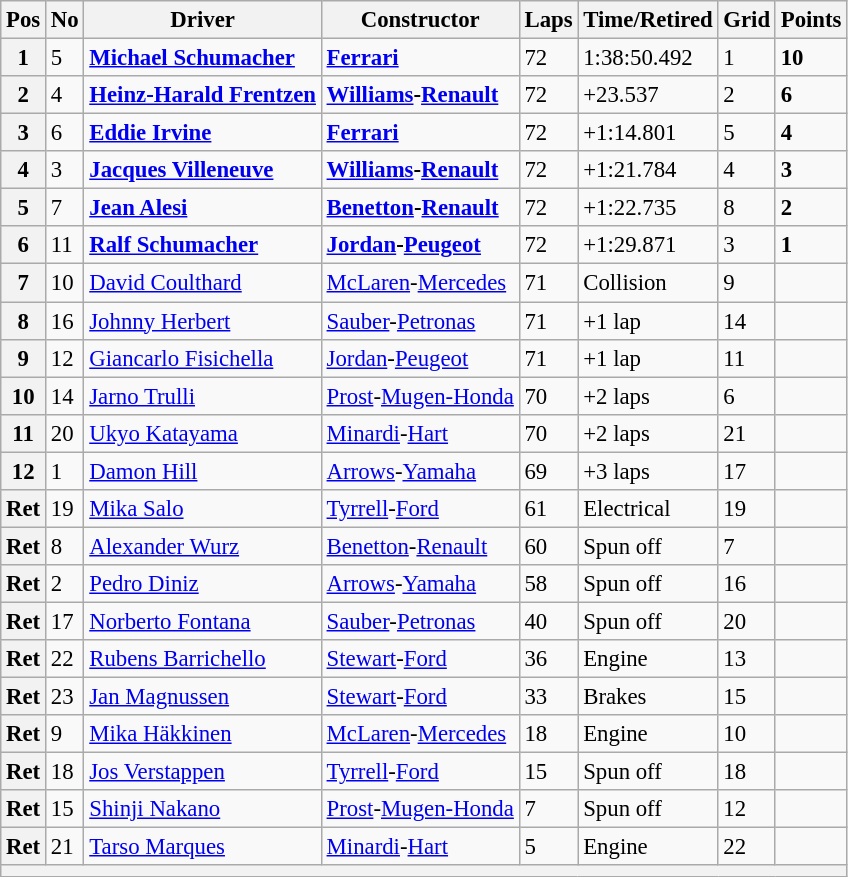<table class="wikitable" style="font-size: 95%;">
<tr>
<th>Pos</th>
<th>No</th>
<th>Driver</th>
<th>Constructor</th>
<th>Laps</th>
<th>Time/Retired</th>
<th>Grid</th>
<th>Points</th>
</tr>
<tr>
<th>1</th>
<td>5</td>
<td> <strong><a href='#'>Michael Schumacher</a></strong></td>
<td><strong><a href='#'>Ferrari</a></strong></td>
<td>72</td>
<td>1:38:50.492</td>
<td>1</td>
<td><strong>10</strong></td>
</tr>
<tr>
<th>2</th>
<td>4</td>
<td> <strong><a href='#'>Heinz-Harald Frentzen</a></strong></td>
<td><strong><a href='#'>Williams</a>-<a href='#'>Renault</a></strong></td>
<td>72</td>
<td>+23.537</td>
<td>2</td>
<td><strong>6</strong></td>
</tr>
<tr>
<th>3</th>
<td>6</td>
<td> <strong><a href='#'>Eddie Irvine</a></strong></td>
<td><strong><a href='#'>Ferrari</a></strong></td>
<td>72</td>
<td>+1:14.801</td>
<td>5</td>
<td><strong>4</strong></td>
</tr>
<tr>
<th>4</th>
<td>3</td>
<td> <strong><a href='#'>Jacques Villeneuve</a></strong></td>
<td><strong><a href='#'>Williams</a>-<a href='#'>Renault</a></strong></td>
<td>72</td>
<td>+1:21.784</td>
<td>4</td>
<td><strong>3</strong></td>
</tr>
<tr>
<th>5</th>
<td>7</td>
<td> <strong><a href='#'>Jean Alesi</a></strong></td>
<td><strong><a href='#'>Benetton</a>-<a href='#'>Renault</a></strong></td>
<td>72</td>
<td>+1:22.735</td>
<td>8</td>
<td><strong>2</strong></td>
</tr>
<tr>
<th>6</th>
<td>11</td>
<td> <strong><a href='#'>Ralf Schumacher</a></strong></td>
<td><strong><a href='#'>Jordan</a>-<a href='#'>Peugeot</a></strong></td>
<td>72</td>
<td>+1:29.871</td>
<td>3</td>
<td><strong>1</strong></td>
</tr>
<tr>
<th>7</th>
<td>10</td>
<td> <a href='#'>David Coulthard</a></td>
<td><a href='#'>McLaren</a>-<a href='#'>Mercedes</a></td>
<td>71</td>
<td>Collision</td>
<td>9</td>
<td> </td>
</tr>
<tr>
<th>8</th>
<td>16</td>
<td> <a href='#'>Johnny Herbert</a></td>
<td><a href='#'>Sauber</a>-<a href='#'>Petronas</a></td>
<td>71</td>
<td>+1 lap</td>
<td>14</td>
<td> </td>
</tr>
<tr>
<th>9</th>
<td>12</td>
<td> <a href='#'>Giancarlo Fisichella</a></td>
<td><a href='#'>Jordan</a>-<a href='#'>Peugeot</a></td>
<td>71</td>
<td>+1 lap</td>
<td>11</td>
<td> </td>
</tr>
<tr>
<th>10</th>
<td>14</td>
<td> <a href='#'>Jarno Trulli</a></td>
<td><a href='#'>Prost</a>-<a href='#'>Mugen-Honda</a></td>
<td>70</td>
<td>+2 laps</td>
<td>6</td>
<td> </td>
</tr>
<tr>
<th>11</th>
<td>20</td>
<td> <a href='#'>Ukyo Katayama</a></td>
<td><a href='#'>Minardi</a>-<a href='#'>Hart</a></td>
<td>70</td>
<td>+2 laps</td>
<td>21</td>
<td> </td>
</tr>
<tr>
<th>12</th>
<td>1</td>
<td> <a href='#'>Damon Hill</a></td>
<td><a href='#'>Arrows</a>-<a href='#'>Yamaha</a></td>
<td>69</td>
<td>+3 laps</td>
<td>17</td>
<td> </td>
</tr>
<tr>
<th>Ret</th>
<td>19</td>
<td> <a href='#'>Mika Salo</a></td>
<td><a href='#'>Tyrrell</a>-<a href='#'>Ford</a></td>
<td>61</td>
<td>Electrical</td>
<td>19</td>
<td> </td>
</tr>
<tr>
<th>Ret</th>
<td>8</td>
<td> <a href='#'>Alexander Wurz</a></td>
<td><a href='#'>Benetton</a>-<a href='#'>Renault</a></td>
<td>60</td>
<td>Spun off</td>
<td>7</td>
<td> </td>
</tr>
<tr>
<th>Ret</th>
<td>2</td>
<td> <a href='#'>Pedro Diniz</a></td>
<td><a href='#'>Arrows</a>-<a href='#'>Yamaha</a></td>
<td>58</td>
<td>Spun off</td>
<td>16</td>
<td> </td>
</tr>
<tr>
<th>Ret</th>
<td>17</td>
<td> <a href='#'>Norberto Fontana</a></td>
<td><a href='#'>Sauber</a>-<a href='#'>Petronas</a></td>
<td>40</td>
<td>Spun off</td>
<td>20</td>
<td> </td>
</tr>
<tr>
<th>Ret</th>
<td>22</td>
<td> <a href='#'>Rubens Barrichello</a></td>
<td><a href='#'>Stewart</a>-<a href='#'>Ford</a></td>
<td>36</td>
<td>Engine</td>
<td>13</td>
<td> </td>
</tr>
<tr>
<th>Ret</th>
<td>23</td>
<td> <a href='#'>Jan Magnussen</a></td>
<td><a href='#'>Stewart</a>-<a href='#'>Ford</a></td>
<td>33</td>
<td>Brakes</td>
<td>15</td>
<td> </td>
</tr>
<tr>
<th>Ret</th>
<td>9</td>
<td> <a href='#'>Mika Häkkinen</a></td>
<td><a href='#'>McLaren</a>-<a href='#'>Mercedes</a></td>
<td>18</td>
<td>Engine</td>
<td>10</td>
<td> </td>
</tr>
<tr>
<th>Ret</th>
<td>18</td>
<td> <a href='#'>Jos Verstappen</a></td>
<td><a href='#'>Tyrrell</a>-<a href='#'>Ford</a></td>
<td>15</td>
<td>Spun off</td>
<td>18</td>
<td> </td>
</tr>
<tr>
<th>Ret</th>
<td>15</td>
<td> <a href='#'>Shinji Nakano</a></td>
<td><a href='#'>Prost</a>-<a href='#'>Mugen-Honda</a></td>
<td>7</td>
<td>Spun off</td>
<td>12</td>
<td> </td>
</tr>
<tr>
<th>Ret</th>
<td>21</td>
<td> <a href='#'>Tarso Marques</a></td>
<td><a href='#'>Minardi</a>-<a href='#'>Hart</a></td>
<td>5</td>
<td>Engine</td>
<td>22</td>
<td> </td>
</tr>
<tr>
<th colspan="8"></th>
</tr>
</table>
